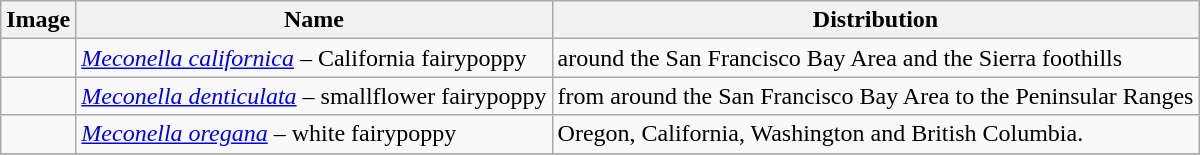<table class="wikitable">
<tr>
<th>Image</th>
<th>Name</th>
<th>Distribution</th>
</tr>
<tr>
<td></td>
<td><em><a href='#'>Meconella californica</a></em> – California fairypoppy</td>
<td>around the San Francisco Bay Area and the Sierra foothills</td>
</tr>
<tr>
<td></td>
<td><em><a href='#'>Meconella denticulata</a></em> – smallflower fairypoppy</td>
<td>from around the San Francisco Bay Area to the Peninsular Ranges</td>
</tr>
<tr>
<td></td>
<td><em><a href='#'>Meconella oregana</a></em> – white fairypoppy</td>
<td>Oregon, California, Washington and British Columbia.</td>
</tr>
<tr>
</tr>
</table>
